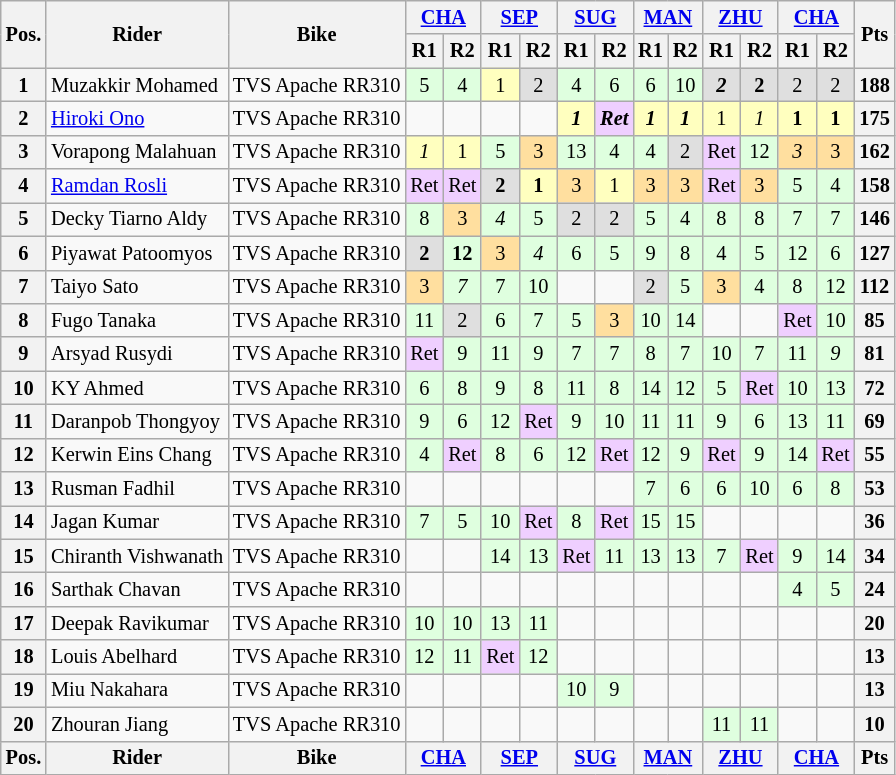<table class="wikitable" style="font-size: 85%; text-align: center">
<tr valign="top">
<th valign="middle" rowspan=2>Pos.</th>
<th valign="middle" rowspan=2>Rider</th>
<th valign="middle" rowspan=2>Bike</th>
<th colspan=2><a href='#'>CHA</a><br></th>
<th colspan=2><a href='#'>SEP</a><br></th>
<th colspan=2><a href='#'>SUG</a><br></th>
<th colspan=2><a href='#'>MAN</a><br></th>
<th colspan=2><a href='#'>ZHU</a><br></th>
<th colspan=2><a href='#'>CHA</a><br></th>
<th valign="middle" rowspan=2>Pts</th>
</tr>
<tr>
<th>R1</th>
<th>R2</th>
<th>R1</th>
<th>R2</th>
<th>R1</th>
<th>R2</th>
<th>R1</th>
<th>R2</th>
<th>R1</th>
<th>R2</th>
<th>R1</th>
<th>R2</th>
</tr>
<tr>
<th>1</th>
<td align=left> Muzakkir Mohamed</td>
<td>TVS Apache RR310</td>
<td style="background:#dfffdf;">5</td>
<td style="background:#dfffdf;">4</td>
<td style="background:#ffffbf;">1</td>
<td style="background:#dfdfdf;">2</td>
<td style="background:#dfffdf;">4</td>
<td style="background:#dfffdf;">6</td>
<td style="background:#dfffdf;">6</td>
<td style="background:#dfffdf;">10</td>
<td style="background:#dfdfdf;"><strong><em>2</em></strong></td>
<td style="background:#dfdfdf;"><strong>2</strong></td>
<td style="background:#dfdfdf;">2</td>
<td style="background:#dfdfdf;">2</td>
<th>188</th>
</tr>
<tr>
<th>2</th>
<td align=left> <a href='#'>Hiroki Ono</a></td>
<td>TVS Apache RR310</td>
<td style="background:#;"></td>
<td style="background:#;"></td>
<td style="background:#;"></td>
<td style="background:#;"></td>
<td style="background:#ffffbf;"><strong><em>1</em></strong></td>
<td style="background:#efcfff;"><strong><em>Ret</em></strong></td>
<td style="background:#ffffbf;"><strong><em>1</em></strong></td>
<td style="background:#ffffbf;"><strong><em>1</em></strong></td>
<td style="background:#ffffbf;">1</td>
<td style="background:#ffffbf;"><em>1</em></td>
<td style="background:#ffffbf;"><strong>1</strong></td>
<td style="background:#ffffbf;"><strong>1</strong></td>
<th>175</th>
</tr>
<tr>
<th>3</th>
<td align=left> Vorapong Malahuan</td>
<td>TVS Apache RR310</td>
<td style="background:#ffffbf;"><em>1</em></td>
<td style="background:#ffffbf;">1</td>
<td style="background:#dfffdf;">5</td>
<td style="background:#ffdf9f;">3</td>
<td style="background:#dfffdf;">13</td>
<td style="background:#dfffdf;">4</td>
<td style="background:#dfffdf;">4</td>
<td style="background:#dfdfdf;">2</td>
<td style="background:#efcfff;">Ret</td>
<td style="background:#dfffdf;">12</td>
<td style="background:#ffdf9f;"><em>3</em></td>
<td style="background:#ffdf9f;">3</td>
<th>162</th>
</tr>
<tr>
<th>4</th>
<td align=left> <a href='#'>Ramdan Rosli</a></td>
<td>TVS Apache RR310</td>
<td style="background:#efcfff;">Ret</td>
<td style="background:#efcfff;">Ret</td>
<td style="background:#dfdfdf;"><strong>2</strong></td>
<td style="background:#ffffbf;"><strong>1</strong></td>
<td style="background:#ffdf9f;">3</td>
<td style="background:#ffffbf;">1</td>
<td style="background:#ffdf9f;">3</td>
<td style="background:#ffdf9f;">3</td>
<td style="background:#efcfff;">Ret</td>
<td style="background:#ffdf9f;">3</td>
<td style="background:#dfffdf;">5</td>
<td style="background:#dfffdf;">4</td>
<th>158</th>
</tr>
<tr>
<th>5</th>
<td align=left> Decky Tiarno Aldy</td>
<td>TVS Apache RR310</td>
<td style="background:#dfffdf;">8</td>
<td style="background:#ffdf9f;">3</td>
<td style="background:#dfffdf;"><em>4</em></td>
<td style="background:#dfffdf;">5</td>
<td style="background:#dfdfdf;">2</td>
<td style="background:#dfdfdf;">2</td>
<td style="background:#dfffdf;">5</td>
<td style="background:#dfffdf;">4</td>
<td style="background:#dfffdf;">8</td>
<td style="background:#dfffdf;">8</td>
<td style="background:#dfffdf;">7</td>
<td style="background:#dfffdf;">7</td>
<th>146</th>
</tr>
<tr>
<th>6</th>
<td align=left> Piyawat Patoomyos</td>
<td>TVS Apache RR310</td>
<td style="background:#dfdfdf;"><strong>2</strong></td>
<td style="background:#dfffdf;"><strong>12</strong></td>
<td style="background:#ffdf9f;">3</td>
<td style="background:#dfffdf;"><em>4</em></td>
<td style="background:#dfffdf;">6</td>
<td style="background:#dfffdf;">5</td>
<td style="background:#dfffdf;">9</td>
<td style="background:#dfffdf;">8</td>
<td style="background:#dfffdf;">4</td>
<td style="background:#dfffdf;">5</td>
<td style="background:#dfffdf;">12</td>
<td style="background:#dfffdf;">6</td>
<th>127</th>
</tr>
<tr>
<th>7</th>
<td align=left> Taiyo Sato</td>
<td>TVS Apache RR310</td>
<td style="background:#ffdf9f;">3</td>
<td style="background:#dfffdf;"><em>7</em></td>
<td style="background:#dfffdf;">7</td>
<td style="background:#dfffdf;">10</td>
<td style="background:#;"></td>
<td style="background:#;"></td>
<td style="background:#dfdfdf;">2</td>
<td style="background:#dfffdf;">5</td>
<td style="background:#ffdf9f;">3</td>
<td style="background:#dfffdf;">4</td>
<td style="background:#dfffdf;">8</td>
<td style="background:#dfffdf;">12</td>
<th>112</th>
</tr>
<tr>
<th>8</th>
<td align=left> Fugo Tanaka</td>
<td>TVS Apache RR310</td>
<td style="background:#dfffdf;">11</td>
<td style="background:#dfdfdf;">2</td>
<td style="background:#dfffdf;">6</td>
<td style="background:#dfffdf;">7</td>
<td style="background:#dfffdf;">5</td>
<td style="background:#ffdf9f;">3</td>
<td style="background:#dfffdf;">10</td>
<td style="background:#dfffdf;">14</td>
<td style="background:#;"></td>
<td style="background:#;"></td>
<td style="background:#efcfff;">Ret</td>
<td style="background:#dfffdf;">10</td>
<th>85</th>
</tr>
<tr>
<th>9</th>
<td align=left> Arsyad Rusydi</td>
<td>TVS Apache RR310</td>
<td style="background:#efcfff;">Ret</td>
<td style="background:#dfffdf;">9</td>
<td style="background:#dfffdf;">11</td>
<td style="background:#dfffdf;">9</td>
<td style="background:#dfffdf;">7</td>
<td style="background:#dfffdf;">7</td>
<td style="background:#dfffdf;">8</td>
<td style="background:#dfffdf;">7</td>
<td style="background:#dfffdf;">10</td>
<td style="background:#dfffdf;">7</td>
<td style="background:#dfffdf;">11</td>
<td style="background:#dfffdf;"><em>9</em></td>
<th>81</th>
</tr>
<tr>
<th>10</th>
<td align=left> KY Ahmed</td>
<td>TVS Apache RR310</td>
<td style="background:#dfffdf;">6</td>
<td style="background:#dfffdf;">8</td>
<td style="background:#dfffdf;">9</td>
<td style="background:#dfffdf;">8</td>
<td style="background:#dfffdf;">11</td>
<td style="background:#dfffdf;">8</td>
<td style="background:#dfffdf;">14</td>
<td style="background:#dfffdf;">12</td>
<td style="background:#dfffdf;">5</td>
<td style="background:#efcfff;">Ret</td>
<td style="background:#dfffdf;">10</td>
<td style="background:#dfffdf;">13</td>
<th>72</th>
</tr>
<tr>
<th>11</th>
<td align=left> Daranpob Thongyoy</td>
<td>TVS Apache RR310</td>
<td style="background:#dfffdf;">9</td>
<td style="background:#dfffdf;">6</td>
<td style="background:#dfffdf;">12</td>
<td style="background:#efcfff;">Ret</td>
<td style="background:#dfffdf;">9</td>
<td style="background:#dfffdf;">10</td>
<td style="background:#dfffdf;">11</td>
<td style="background:#dfffdf;">11</td>
<td style="background:#dfffdf;">9</td>
<td style="background:#dfffdf;">6</td>
<td style="background:#dfffdf;">13</td>
<td style="background:#dfffdf;">11</td>
<th>69</th>
</tr>
<tr>
<th>12</th>
<td align=left> Kerwin Eins Chang</td>
<td>TVS Apache RR310</td>
<td style="background:#dfffdf;">4</td>
<td style="background:#efcfff;">Ret</td>
<td style="background:#dfffdf;">8</td>
<td style="background:#dfffdf;">6</td>
<td style="background:#dfffdf;">12</td>
<td style="background:#efcfff;">Ret</td>
<td style="background:#dfffdf;">12</td>
<td style="background:#dfffdf;">9</td>
<td style="background:#efcfff;">Ret</td>
<td style="background:#dfffdf;">9</td>
<td style="background:#dfffdf;">14</td>
<td style="background:#efcfff;">Ret</td>
<th>55</th>
</tr>
<tr>
<th>13</th>
<td align=left> Rusman Fadhil</td>
<td>TVS Apache RR310</td>
<td style="background:#;"></td>
<td style="background:#;"></td>
<td style="background:#;"></td>
<td style="background:#;"></td>
<td style="background:#;"></td>
<td style="background:#;"></td>
<td style="background:#dfffdf;">7</td>
<td style="background:#dfffdf;">6</td>
<td style="background:#dfffdf;">6</td>
<td style="background:#dfffdf;">10</td>
<td style="background:#dfffdf;">6</td>
<td style="background:#dfffdf;">8</td>
<th>53</th>
</tr>
<tr>
<th>14</th>
<td align=left> Jagan Kumar</td>
<td>TVS Apache RR310</td>
<td style="background:#dfffdf;">7</td>
<td style="background:#dfffdf;">5</td>
<td style="background:#dfffdf;">10</td>
<td style="background:#efcfff;">Ret</td>
<td style="background:#dfffdf;">8</td>
<td style="background:#efcfff;">Ret</td>
<td style="background:#dfffdf;">15</td>
<td style="background:#dfffdf;">15</td>
<td style="background:#;"></td>
<td style="background:#;"></td>
<td style="background:#;"></td>
<td style="background:#;"></td>
<th>36</th>
</tr>
<tr>
<th>15</th>
<td align=left> Chiranth Vishwanath</td>
<td>TVS Apache RR310</td>
<td style="background:#;"></td>
<td style="background:#;"></td>
<td style="background:#dfffdf;">14</td>
<td style="background:#dfffdf;">13</td>
<td style="background:#efcfff;">Ret</td>
<td style="background:#dfffdf;">11</td>
<td style="background:#dfffdf;">13</td>
<td style="background:#dfffdf;">13</td>
<td style="background:#dfffdf;">7</td>
<td style="background:#efcfff;">Ret</td>
<td style="background:#dfffdf;">9</td>
<td style="background:#dfffdf;">14</td>
<th>34</th>
</tr>
<tr>
<th>16</th>
<td align=left> Sarthak Chavan</td>
<td>TVS Apache RR310</td>
<td></td>
<td></td>
<td></td>
<td></td>
<td></td>
<td></td>
<td></td>
<td></td>
<td></td>
<td></td>
<td style="background:#dfffdf;">4</td>
<td style="background:#dfffdf;">5</td>
<th>24</th>
</tr>
<tr>
<th>17</th>
<td align=left> Deepak Ravikumar</td>
<td>TVS Apache RR310</td>
<td style="background:#dfffdf;">10</td>
<td style="background:#dfffdf;">10</td>
<td style="background:#dfffdf;">13</td>
<td style="background:#dfffdf;">11</td>
<td style="background:#;"></td>
<td style="background:#;"></td>
<td style="background:#;"></td>
<td style="background:#;"></td>
<td style="background:#;"></td>
<td style="background:#;"></td>
<td style="background:#;"></td>
<td style="background:#;"></td>
<th>20</th>
</tr>
<tr>
<th>18</th>
<td align=left> Louis Abelhard</td>
<td>TVS Apache RR310</td>
<td style="background:#dfffdf;">12</td>
<td style="background:#dfffdf;">11</td>
<td style="background:#efcfff;">Ret</td>
<td style="background:#dfffdf;">12</td>
<td style="background:#;"></td>
<td style="background:#;"></td>
<td style="background:#;"></td>
<td style="background:#;"></td>
<td style="background:#;"></td>
<td style="background:#;"></td>
<td style="background:#;"></td>
<td style="background:#;"></td>
<th>13</th>
</tr>
<tr>
<th>19</th>
<td align=left> Miu Nakahara</td>
<td>TVS Apache RR310</td>
<td style="background:#;"></td>
<td style="background:#;"></td>
<td style="background:#;"></td>
<td style="background:#;"></td>
<td style="background:#dfffdf;">10</td>
<td style="background:#dfffdf;">9</td>
<td style="background:#;"></td>
<td style="background:#;"></td>
<td style="background:#;"></td>
<td style="background:#;"></td>
<td style="background:#;"></td>
<td style="background:#;"></td>
<th>13</th>
</tr>
<tr>
<th>20</th>
<td align=left> Zhouran Jiang</td>
<td>TVS Apache RR310</td>
<td style="background:#;"></td>
<td style="background:#;"></td>
<td style="background:#;"></td>
<td style="background:#;"></td>
<td style="background:#;"></td>
<td style="background:#;"></td>
<td style="background:#;"></td>
<td style="background:#;"></td>
<td style="background:#dfffdf;">11</td>
<td style="background:#dfffdf;">11</td>
<td style="background:#;"></td>
<td style="background:#;"></td>
<th>10</th>
</tr>
<tr valign="top">
<th valign="middle">Pos.</th>
<th valign="middle">Rider</th>
<th valign="middle">Bike</th>
<th colspan=2><a href='#'>CHA</a><br></th>
<th colspan=2><a href='#'>SEP</a><br></th>
<th colspan=2><a href='#'>SUG</a><br></th>
<th colspan=2><a href='#'>MAN</a><br></th>
<th colspan=2><a href='#'>ZHU</a><br></th>
<th colspan=2><a href='#'>CHA</a><br></th>
<th valign="middle">Pts</th>
</tr>
</table>
